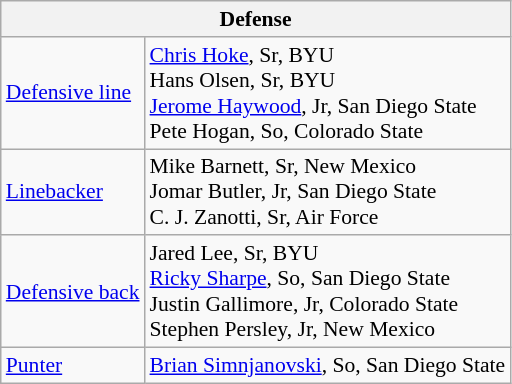<table class="wikitable" style="font-size: 90%;">
<tr>
<th colspan="2">Defense</th>
</tr>
<tr>
<td><a href='#'>Defensive line</a></td>
<td><a href='#'>Chris Hoke</a>, Sr, BYU<br>Hans Olsen, Sr, BYU<br><a href='#'>Jerome Haywood</a>, Jr, San Diego State<br>Pete Hogan, So, Colorado State</td>
</tr>
<tr>
<td><a href='#'>Linebacker</a></td>
<td>Mike Barnett, Sr, New Mexico<br>Jomar Butler, Jr, San Diego State<br>C. J. Zanotti, Sr, Air Force</td>
</tr>
<tr>
<td><a href='#'>Defensive back</a></td>
<td>Jared Lee, Sr, BYU<br><a href='#'>Ricky Sharpe</a>, So, San Diego State<br>Justin Gallimore, Jr, Colorado State<br>Stephen Persley, Jr, New Mexico</td>
</tr>
<tr>
<td><a href='#'>Punter</a></td>
<td><a href='#'>Brian Simnjanovski</a>, So, San Diego State</td>
</tr>
</table>
